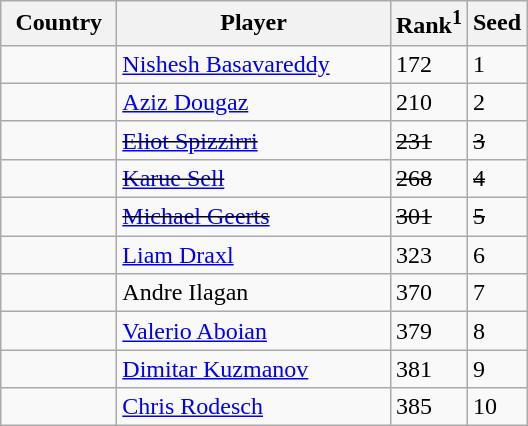<table class="sortable wikitable">
<tr>
<th width="70">Country</th>
<th width="175">Player</th>
<th>Rank<sup>1</sup></th>
<th>Seed</th>
</tr>
<tr>
<td></td>
<td><a href='#'>Nishesh Basavareddy</a></td>
<td>172</td>
<td>1</td>
</tr>
<tr>
<td></td>
<td><a href='#'>Aziz Dougaz</a></td>
<td>210</td>
<td>2</td>
</tr>
<tr>
<td><s></s></td>
<td><s><a href='#'>Eliot Spizzirri</a></s></td>
<td><s>231</s></td>
<td><s>3</s></td>
</tr>
<tr>
<td><s></s></td>
<td><s><a href='#'>Karue Sell</a></s></td>
<td><s>268</s></td>
<td><s>4</s></td>
</tr>
<tr>
<td><s></s></td>
<td><s><a href='#'>Michael Geerts</a></s></td>
<td><s>301</s></td>
<td><s>5</s></td>
</tr>
<tr>
<td></td>
<td><a href='#'>Liam Draxl</a></td>
<td>323</td>
<td>6</td>
</tr>
<tr>
<td></td>
<td>Andre Ilagan</td>
<td>370</td>
<td>7</td>
</tr>
<tr>
<td></td>
<td><a href='#'>Valerio Aboian</a></td>
<td>379</td>
<td>8</td>
</tr>
<tr>
<td></td>
<td><a href='#'>Dimitar Kuzmanov</a></td>
<td>381</td>
<td>9</td>
</tr>
<tr>
<td></td>
<td><a href='#'>Chris Rodesch</a></td>
<td>385</td>
<td>10</td>
</tr>
</table>
